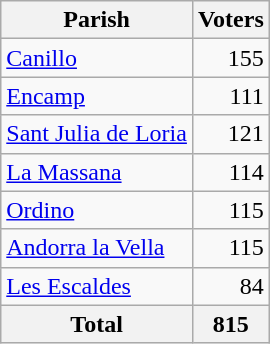<table class = "wikitable">
<tr>
<th>Parish</th>
<th>Voters</th>
</tr>
<tr>
<td><a href='#'>Canillo</a></td>
<td style = "text-align: right">155</td>
</tr>
<tr>
<td><a href='#'>Encamp</a></td>
<td style = "text-align: right">111</td>
</tr>
<tr>
<td><a href='#'>Sant Julia de Loria</a></td>
<td style = "text-align: right">121</td>
</tr>
<tr>
<td><a href='#'>La Massana</a></td>
<td style = "text-align: right">114</td>
</tr>
<tr>
<td><a href='#'>Ordino</a></td>
<td style = "text-align: right">115</td>
</tr>
<tr>
<td><a href='#'>Andorra la Vella</a></td>
<td style = "text-align: right">115</td>
</tr>
<tr>
<td><a href='#'>Les Escaldes</a></td>
<td style = "text-align: right">84</td>
</tr>
<tr>
<th>Total</th>
<th>815</th>
</tr>
</table>
